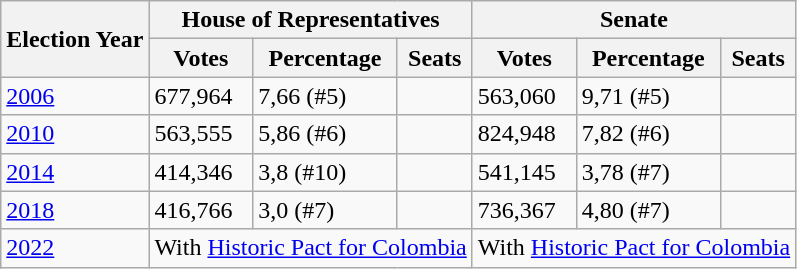<table class="wikitable">
<tr>
<th rowspan="2">Election Year</th>
<th colspan="3">House of Representatives</th>
<th colspan="3">Senate</th>
</tr>
<tr>
<th>Votes</th>
<th>Percentage</th>
<th>Seats</th>
<th>Votes</th>
<th>Percentage</th>
<th>Seats</th>
</tr>
<tr>
<td><a href='#'>2006</a></td>
<td>677,964</td>
<td>7,66 (#5)</td>
<td></td>
<td>563,060</td>
<td>9,71 (#5)</td>
<td></td>
</tr>
<tr>
<td><a href='#'>2010</a></td>
<td>563,555</td>
<td>5,86 (#6)</td>
<td></td>
<td>824,948</td>
<td>7,82 (#6)</td>
<td></td>
</tr>
<tr>
<td><a href='#'>2014</a></td>
<td>414,346</td>
<td>3,8 (#10)</td>
<td></td>
<td>541,145</td>
<td>3,78 (#7)</td>
<td></td>
</tr>
<tr>
<td><a href='#'>2018</a></td>
<td>416,766</td>
<td>3,0 (#7)</td>
<td></td>
<td>736,367</td>
<td>4,80 (#7)</td>
<td></td>
</tr>
<tr>
<td><a href='#'>2022</a></td>
<td colspan="3">With <a href='#'>Historic Pact for Colombia</a></td>
<td colspan="3">With <a href='#'>Historic Pact for Colombia</a></td>
</tr>
</table>
